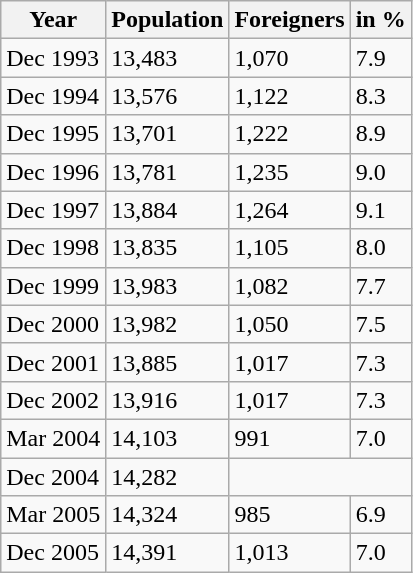<table class="wikitable">
<tr>
<th>Year</th>
<th>Population</th>
<th>Foreigners</th>
<th>in %</th>
</tr>
<tr>
<td>Dec 1993</td>
<td>13,483</td>
<td>1,070</td>
<td>7.9</td>
</tr>
<tr>
<td>Dec 1994</td>
<td>13,576</td>
<td>1,122</td>
<td>8.3</td>
</tr>
<tr>
<td>Dec 1995</td>
<td>13,701</td>
<td>1,222</td>
<td>8.9</td>
</tr>
<tr>
<td>Dec 1996</td>
<td>13,781</td>
<td>1,235</td>
<td>9.0</td>
</tr>
<tr>
<td>Dec 1997</td>
<td>13,884</td>
<td>1,264</td>
<td>9.1</td>
</tr>
<tr>
<td>Dec 1998</td>
<td>13,835</td>
<td>1,105</td>
<td>8.0</td>
</tr>
<tr>
<td>Dec 1999</td>
<td>13,983</td>
<td>1,082</td>
<td>7.7</td>
</tr>
<tr>
<td>Dec 2000</td>
<td>13,982</td>
<td>1,050</td>
<td>7.5</td>
</tr>
<tr>
<td>Dec 2001</td>
<td>13,885</td>
<td>1,017</td>
<td>7.3</td>
</tr>
<tr>
<td>Dec 2002</td>
<td>13,916</td>
<td>1,017</td>
<td>7.3</td>
</tr>
<tr>
<td>Mar 2004</td>
<td>14,103</td>
<td>991</td>
<td>7.0</td>
</tr>
<tr>
<td>Dec 2004</td>
<td>14,282</td>
</tr>
<tr>
<td>Mar 2005</td>
<td>14,324</td>
<td>985</td>
<td>6.9</td>
</tr>
<tr>
<td>Dec 2005</td>
<td>14,391</td>
<td>1,013</td>
<td>7.0</td>
</tr>
</table>
